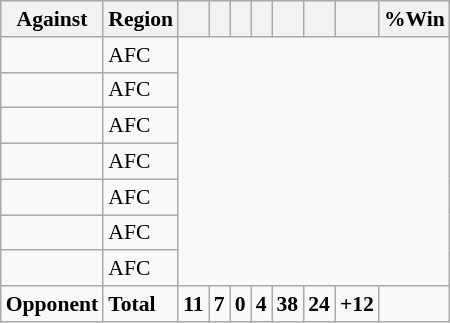<table class="wikitable sortable" style="text-align: left;font-size:90%;">
<tr>
<th>Against</th>
<th>Region</th>
<th></th>
<th></th>
<th></th>
<th></th>
<th></th>
<th></th>
<th></th>
<th>%Win</th>
</tr>
<tr>
<td></td>
<td>AFC<br></td>
</tr>
<tr>
<td></td>
<td>AFC<br></td>
</tr>
<tr>
<td></td>
<td>AFC<br></td>
</tr>
<tr>
<td></td>
<td>AFC<br></td>
</tr>
<tr>
<td></td>
<td>AFC<br></td>
</tr>
<tr>
<td></td>
<td>AFC<br></td>
</tr>
<tr>
<td></td>
<td>AFC<br></td>
</tr>
<tr class="sortbottom">
<td align="left"><strong>Opponent</strong></td>
<td><strong>Total</strong></td>
<td><strong>11</strong></td>
<td><strong>7</strong></td>
<td><strong>0</strong></td>
<td><strong>4</strong></td>
<td><strong>38</strong></td>
<td><strong>24</strong></td>
<td><strong>+12</strong></td>
<td></td>
</tr>
</table>
